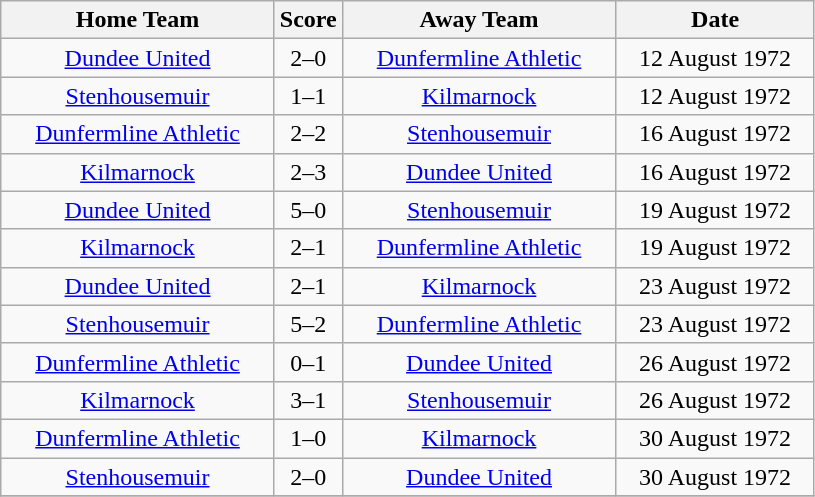<table class="wikitable" style="text-align:center;">
<tr>
<th width=175>Home Team</th>
<th width=20>Score</th>
<th width=175>Away Team</th>
<th width= 125>Date</th>
</tr>
<tr>
<td><a href='#'>Dundee United</a></td>
<td>2–0</td>
<td><a href='#'>Dunfermline Athletic</a></td>
<td>12 August 1972</td>
</tr>
<tr>
<td><a href='#'>Stenhousemuir</a></td>
<td>1–1</td>
<td><a href='#'>Kilmarnock</a></td>
<td>12 August 1972</td>
</tr>
<tr>
<td><a href='#'>Dunfermline Athletic</a></td>
<td>2–2</td>
<td><a href='#'>Stenhousemuir</a></td>
<td>16 August 1972</td>
</tr>
<tr>
<td><a href='#'>Kilmarnock</a></td>
<td>2–3</td>
<td><a href='#'>Dundee United</a></td>
<td>16 August 1972</td>
</tr>
<tr>
<td><a href='#'>Dundee United</a></td>
<td>5–0</td>
<td><a href='#'>Stenhousemuir</a></td>
<td>19 August 1972</td>
</tr>
<tr>
<td><a href='#'>Kilmarnock</a></td>
<td>2–1</td>
<td><a href='#'>Dunfermline Athletic</a></td>
<td>19 August 1972</td>
</tr>
<tr>
<td><a href='#'>Dundee United</a></td>
<td>2–1</td>
<td><a href='#'>Kilmarnock</a></td>
<td>23 August 1972</td>
</tr>
<tr>
<td><a href='#'>Stenhousemuir</a></td>
<td>5–2</td>
<td><a href='#'>Dunfermline Athletic</a></td>
<td>23 August 1972</td>
</tr>
<tr>
<td><a href='#'>Dunfermline Athletic</a></td>
<td>0–1</td>
<td><a href='#'>Dundee United</a></td>
<td>26 August 1972</td>
</tr>
<tr>
<td><a href='#'>Kilmarnock</a></td>
<td>3–1</td>
<td><a href='#'>Stenhousemuir</a></td>
<td>26 August 1972</td>
</tr>
<tr>
<td><a href='#'>Dunfermline Athletic</a></td>
<td>1–0</td>
<td><a href='#'>Kilmarnock</a></td>
<td>30 August 1972</td>
</tr>
<tr>
<td><a href='#'>Stenhousemuir</a></td>
<td>2–0</td>
<td><a href='#'>Dundee United</a></td>
<td>30 August 1972</td>
</tr>
<tr>
</tr>
</table>
